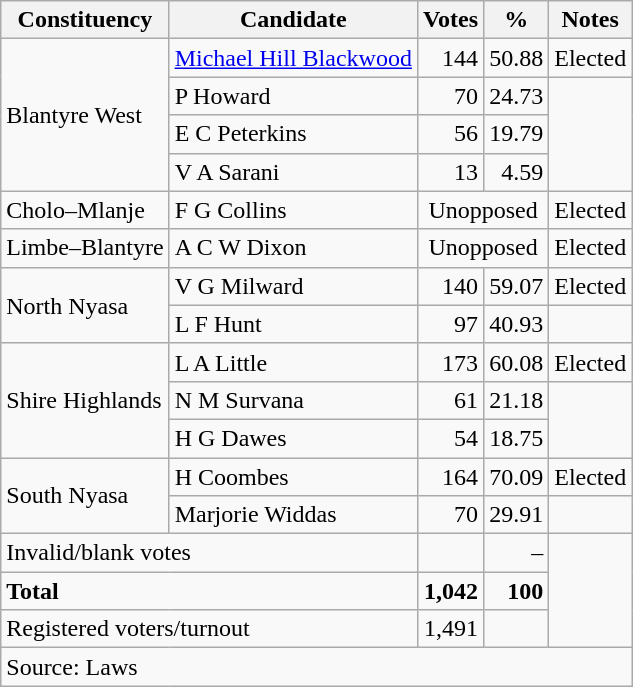<table class=wikitable style=text-align:right>
<tr>
<th>Constituency</th>
<th>Candidate</th>
<th>Votes</th>
<th>%</th>
<th>Notes</th>
</tr>
<tr>
<td align=left rowspan=4>Blantyre West</td>
<td align=left><a href='#'>Michael Hill Blackwood</a></td>
<td>144</td>
<td>50.88</td>
<td>Elected</td>
</tr>
<tr>
<td align=left>P Howard</td>
<td>70</td>
<td>24.73</td>
<td rowspan=3></td>
</tr>
<tr>
<td align=left>E C Peterkins</td>
<td>56</td>
<td>19.79</td>
</tr>
<tr>
<td align=left>V A Sarani</td>
<td>13</td>
<td>4.59</td>
</tr>
<tr>
<td align=left>Cholo–Mlanje</td>
<td align=left>F G Collins</td>
<td colspan=2 align=center>Unopposed</td>
<td>Elected</td>
</tr>
<tr>
<td align=left>Limbe–Blantyre</td>
<td align=left>A C W Dixon</td>
<td colspan=2 align=center>Unopposed</td>
<td>Elected</td>
</tr>
<tr>
<td align=left rowspan=2>North Nyasa</td>
<td align=left>V G Milward</td>
<td>140</td>
<td>59.07</td>
<td>Elected</td>
</tr>
<tr>
<td align=left>L F Hunt</td>
<td>97</td>
<td>40.93</td>
<td></td>
</tr>
<tr>
<td align=left rowspan=3>Shire Highlands</td>
<td align=left>L A Little</td>
<td>173</td>
<td>60.08</td>
<td>Elected</td>
</tr>
<tr>
<td align=left>N M Survana</td>
<td>61</td>
<td>21.18</td>
<td rowspan=2></td>
</tr>
<tr>
<td align=left>H G Dawes</td>
<td>54</td>
<td>18.75</td>
</tr>
<tr>
<td align=left rowspan=2>South Nyasa</td>
<td align=left>H Coombes</td>
<td>164</td>
<td>70.09</td>
<td>Elected</td>
</tr>
<tr>
<td align=left>Marjorie Widdas</td>
<td>70</td>
<td>29.91</td>
<td></td>
</tr>
<tr>
<td align=left colspan=2>Invalid/blank votes</td>
<td></td>
<td>–</td>
<td rowspan=3></td>
</tr>
<tr>
<td align=left colspan=2><strong>Total</strong></td>
<td><strong>1,042</strong></td>
<td><strong>100</strong></td>
</tr>
<tr>
<td align=left colspan=2>Registered voters/turnout</td>
<td>1,491</td>
<td></td>
</tr>
<tr>
<td align=left colspan=5>Source: Laws</td>
</tr>
</table>
